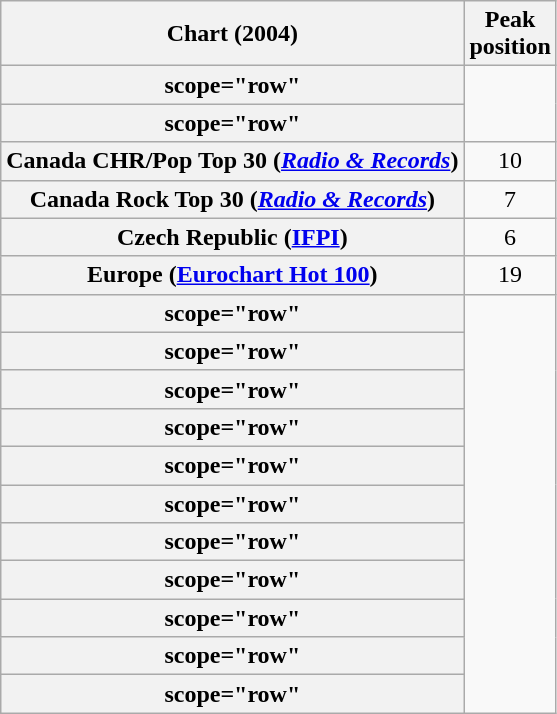<table class="wikitable sortable plainrowheaders" style="text-align:center">
<tr>
<th scope="col">Chart (2004)</th>
<th scope="col">Peak<br>position</th>
</tr>
<tr>
<th>scope="row"</th>
</tr>
<tr>
<th>scope="row"</th>
</tr>
<tr>
<th scope="row">Canada CHR/Pop Top 30 (<em><a href='#'>Radio & Records</a></em>)</th>
<td>10</td>
</tr>
<tr>
<th scope="row">Canada Rock Top 30 (<em><a href='#'>Radio & Records</a></em>)</th>
<td>7</td>
</tr>
<tr>
<th scope="row">Czech Republic (<a href='#'>IFPI</a>)</th>
<td>6</td>
</tr>
<tr>
<th scope="row">Europe (<a href='#'>Eurochart Hot 100</a>)</th>
<td>19</td>
</tr>
<tr>
<th>scope="row"</th>
</tr>
<tr>
<th>scope="row"</th>
</tr>
<tr>
<th>scope="row"</th>
</tr>
<tr>
<th>scope="row"</th>
</tr>
<tr>
<th>scope="row"</th>
</tr>
<tr>
<th>scope="row"</th>
</tr>
<tr>
<th>scope="row"</th>
</tr>
<tr>
<th>scope="row"</th>
</tr>
<tr>
<th>scope="row"</th>
</tr>
<tr>
<th>scope="row"</th>
</tr>
<tr>
<th>scope="row"</th>
</tr>
</table>
